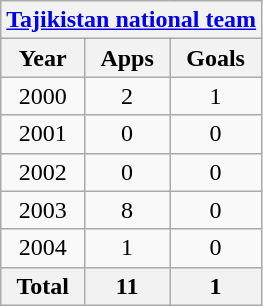<table class="wikitable" style="text-align:center">
<tr>
<th colspan=3><a href='#'>Tajikistan national team</a></th>
</tr>
<tr>
<th>Year</th>
<th>Apps</th>
<th>Goals</th>
</tr>
<tr>
<td>2000</td>
<td>2</td>
<td>1</td>
</tr>
<tr>
<td>2001</td>
<td>0</td>
<td>0</td>
</tr>
<tr>
<td>2002</td>
<td>0</td>
<td>0</td>
</tr>
<tr>
<td>2003</td>
<td>8</td>
<td>0</td>
</tr>
<tr>
<td>2004</td>
<td>1</td>
<td>0</td>
</tr>
<tr>
<th>Total</th>
<th>11</th>
<th>1</th>
</tr>
</table>
